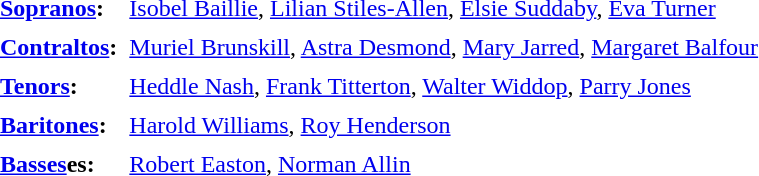<table cellspacing="8" cellpadding="0" border="0">
<tr>
<td><strong><a href='#'>Sopranos</a>:</strong></td>
<td><a href='#'>Isobel Baillie</a>, <a href='#'>Lilian Stiles-Allen</a>, <a href='#'>Elsie Suddaby</a>, <a href='#'>Eva Turner</a></td>
</tr>
<tr>
<td><strong><a href='#'>Contraltos</a>:</strong></td>
<td><a href='#'>Muriel Brunskill</a>, <a href='#'>Astra Desmond</a>, <a href='#'>Mary Jarred</a>, <a href='#'>Margaret Balfour</a></td>
</tr>
<tr>
<td><strong><a href='#'>Tenors</a>:</strong></td>
<td><a href='#'>Heddle Nash</a>, <a href='#'>Frank Titterton</a>, <a href='#'>Walter Widdop</a>, <a href='#'>Parry Jones</a></td>
</tr>
<tr>
<td><strong><a href='#'>Baritones</a>:</strong></td>
<td><a href='#'>Harold Williams</a>, <a href='#'>Roy Henderson</a></td>
</tr>
<tr>
<td><strong><a href='#'>Basses</a>es:</strong></td>
<td><a href='#'>Robert Easton</a>, <a href='#'>Norman Allin</a></td>
</tr>
</table>
